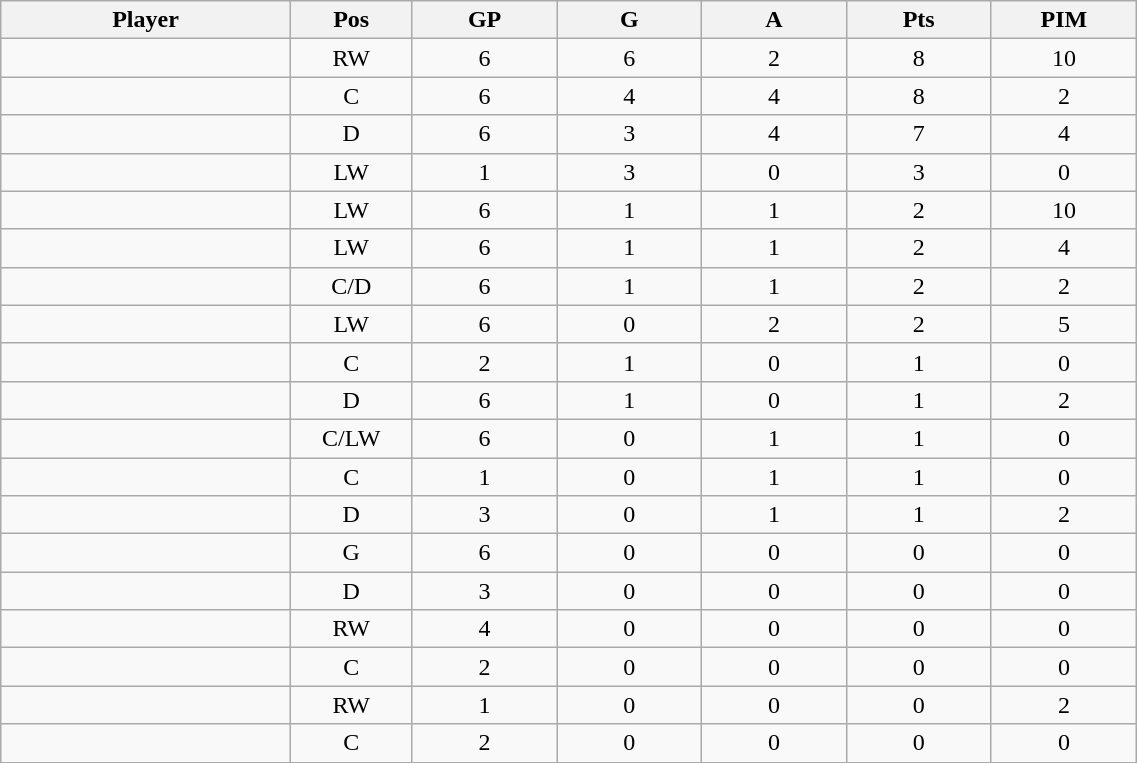<table class="wikitable sortable" width="60%">
<tr ALIGN="center">
<th bgcolor="#DDDDFF" width="10%">Player</th>
<th bgcolor="#DDDDFF" width="3%" title="Position">Pos</th>
<th bgcolor="#DDDDFF" width="5%" title="Games played">GP</th>
<th bgcolor="#DDDDFF" width="5%" title="Goals">G</th>
<th bgcolor="#DDDDFF" width="5%" title="Assists">A</th>
<th bgcolor="#DDDDFF" width="5%" title="Points">Pts</th>
<th bgcolor="#DDDDFF" width="5%" title="Penalties in Minutes">PIM</th>
</tr>
<tr align="center">
<td align="right"></td>
<td>RW</td>
<td>6</td>
<td>6</td>
<td>2</td>
<td>8</td>
<td>10</td>
</tr>
<tr align="center">
<td align="right"></td>
<td>C</td>
<td>6</td>
<td>4</td>
<td>4</td>
<td>8</td>
<td>2</td>
</tr>
<tr align="center">
<td align="right"></td>
<td>D</td>
<td>6</td>
<td>3</td>
<td>4</td>
<td>7</td>
<td>4</td>
</tr>
<tr align="center">
<td align="right"></td>
<td>LW</td>
<td>1</td>
<td>3</td>
<td>0</td>
<td>3</td>
<td>0</td>
</tr>
<tr align="center">
<td align="right"></td>
<td>LW</td>
<td>6</td>
<td>1</td>
<td>1</td>
<td>2</td>
<td>10</td>
</tr>
<tr align="center">
<td align="right"></td>
<td>LW</td>
<td>6</td>
<td>1</td>
<td>1</td>
<td>2</td>
<td>4</td>
</tr>
<tr align="center">
<td align="right"></td>
<td>C/D</td>
<td>6</td>
<td>1</td>
<td>1</td>
<td>2</td>
<td>2</td>
</tr>
<tr align="center">
<td align="right"></td>
<td>LW</td>
<td>6</td>
<td>0</td>
<td>2</td>
<td>2</td>
<td>5</td>
</tr>
<tr align="center">
<td align="right"></td>
<td>C</td>
<td>2</td>
<td>1</td>
<td>0</td>
<td>1</td>
<td>0</td>
</tr>
<tr align="center">
<td align="right"></td>
<td>D</td>
<td>6</td>
<td>1</td>
<td>0</td>
<td>1</td>
<td>2</td>
</tr>
<tr align="center">
<td align="right"></td>
<td>C/LW</td>
<td>6</td>
<td>0</td>
<td>1</td>
<td>1</td>
<td>0</td>
</tr>
<tr align="center">
<td align="right"></td>
<td>C</td>
<td>1</td>
<td>0</td>
<td>1</td>
<td>1</td>
<td>0</td>
</tr>
<tr align="center">
<td align="right"></td>
<td>D</td>
<td>3</td>
<td>0</td>
<td>1</td>
<td>1</td>
<td>2</td>
</tr>
<tr align="center">
<td align="right"></td>
<td>G</td>
<td>6</td>
<td>0</td>
<td>0</td>
<td>0</td>
<td>0</td>
</tr>
<tr align="center">
<td align="right"></td>
<td>D</td>
<td>3</td>
<td>0</td>
<td>0</td>
<td>0</td>
<td>0</td>
</tr>
<tr align="center">
<td align="right"></td>
<td>RW</td>
<td>4</td>
<td>0</td>
<td>0</td>
<td>0</td>
<td>0</td>
</tr>
<tr align="center">
<td align="right"></td>
<td>C</td>
<td>2</td>
<td>0</td>
<td>0</td>
<td>0</td>
<td>0</td>
</tr>
<tr align="center">
<td align="right"></td>
<td>RW</td>
<td>1</td>
<td>0</td>
<td>0</td>
<td>0</td>
<td>2</td>
</tr>
<tr align="center">
<td align="right"></td>
<td>C</td>
<td>2</td>
<td>0</td>
<td>0</td>
<td>0</td>
<td>0</td>
</tr>
</table>
